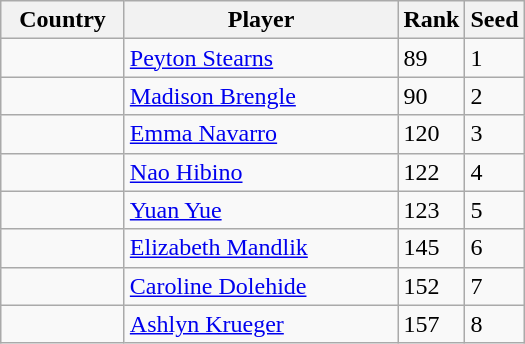<table class="wikitable">
<tr>
<th width="75">Country</th>
<th width="175">Player</th>
<th>Rank</th>
<th>Seed</th>
</tr>
<tr>
<td></td>
<td><a href='#'>Peyton Stearns</a></td>
<td>89</td>
<td>1</td>
</tr>
<tr>
<td></td>
<td><a href='#'>Madison Brengle</a></td>
<td>90</td>
<td>2</td>
</tr>
<tr>
<td></td>
<td><a href='#'>Emma Navarro</a></td>
<td>120</td>
<td>3</td>
</tr>
<tr>
<td></td>
<td><a href='#'>Nao Hibino</a></td>
<td>122</td>
<td>4</td>
</tr>
<tr>
<td></td>
<td><a href='#'>Yuan Yue</a></td>
<td>123</td>
<td>5</td>
</tr>
<tr>
<td></td>
<td><a href='#'>Elizabeth Mandlik</a></td>
<td>145</td>
<td>6</td>
</tr>
<tr>
<td></td>
<td><a href='#'>Caroline Dolehide</a></td>
<td>152</td>
<td>7</td>
</tr>
<tr>
<td></td>
<td><a href='#'>Ashlyn Krueger</a></td>
<td>157</td>
<td>8</td>
</tr>
</table>
